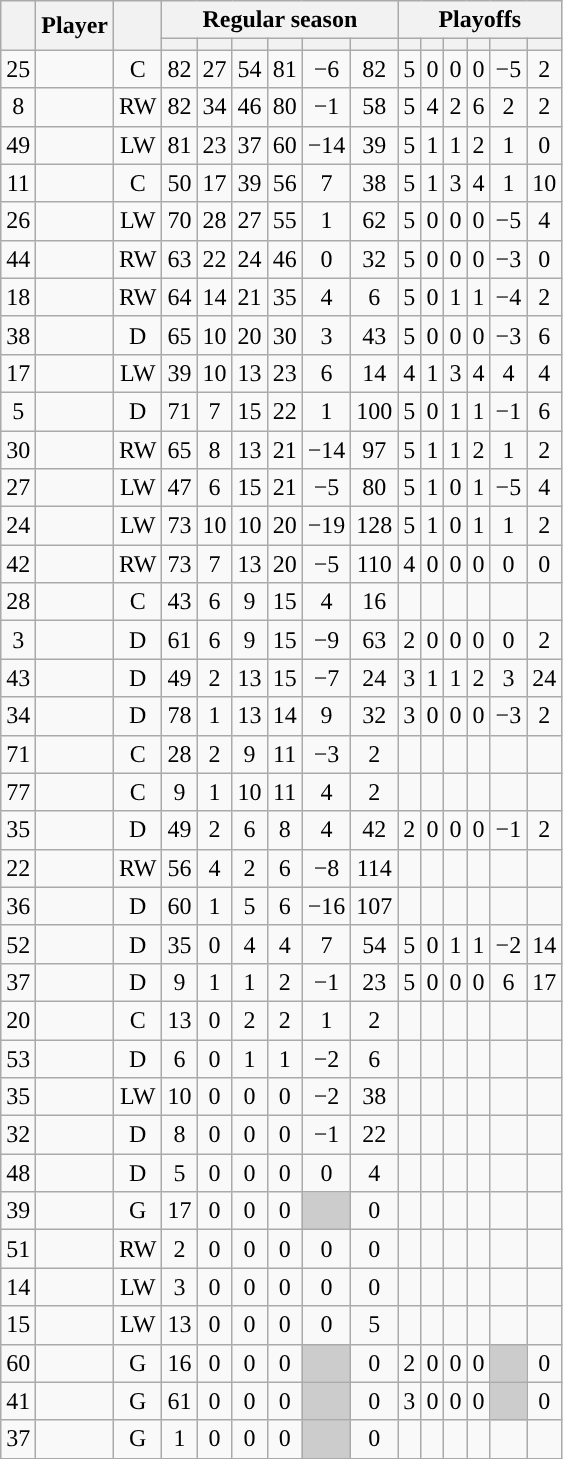<table class="wikitable sortable plainrowheaders" style="text-align:center;">
<tr>
<th scope="col" data-sort-type="number" rowspan="2"></th>
<th scope="col" rowspan="2">Player</th>
<th scope="col" rowspan="2"></th>
<th scope=colgroup colspan=6>Regular season</th>
<th scope=colgroup colspan=6>Playoffs</th>
</tr>
<tr>
<th scope="col" data-sort-type="number"></th>
<th scope="col" data-sort-type="number"></th>
<th scope="col" data-sort-type="number"></th>
<th scope="col" data-sort-type="number"></th>
<th scope="col" data-sort-type="number"></th>
<th scope="col" data-sort-type="number"></th>
<th scope="col" data-sort-type="number"></th>
<th scope="col" data-sort-type="number"></th>
<th scope="col" data-sort-type="number"></th>
<th scope="col" data-sort-type="number"></th>
<th scope="col" data-sort-type="number"></th>
<th scope="col" data-sort-type="number"></th>
</tr>
<tr>
<td scope="row">25</td>
<td align="left"></td>
<td>C</td>
<td>82</td>
<td>27</td>
<td>54</td>
<td>81</td>
<td>−6</td>
<td>82</td>
<td>5</td>
<td>0</td>
<td>0</td>
<td>0</td>
<td>−5</td>
<td>2</td>
</tr>
<tr>
<td scope="row">8</td>
<td align="left"></td>
<td>RW</td>
<td>82</td>
<td>34</td>
<td>46</td>
<td>80</td>
<td>−1</td>
<td>58</td>
<td>5</td>
<td>4</td>
<td>2</td>
<td>6</td>
<td>2</td>
<td>2</td>
</tr>
<tr>
<td scope="row">49</td>
<td align="left"></td>
<td>LW</td>
<td>81</td>
<td>23</td>
<td>37</td>
<td>60</td>
<td>−14</td>
<td>39</td>
<td>5</td>
<td>1</td>
<td>1</td>
<td>2</td>
<td>1</td>
<td>0</td>
</tr>
<tr>
<td scope="row">11</td>
<td align="left"></td>
<td>C</td>
<td>50</td>
<td>17</td>
<td>39</td>
<td>56</td>
<td>7</td>
<td>38</td>
<td>5</td>
<td>1</td>
<td>3</td>
<td>4</td>
<td>1</td>
<td>10</td>
</tr>
<tr>
<td scope="row">26</td>
<td align="left"></td>
<td>LW</td>
<td>70</td>
<td>28</td>
<td>27</td>
<td>55</td>
<td>1</td>
<td>62</td>
<td>5</td>
<td>0</td>
<td>0</td>
<td>0</td>
<td>−5</td>
<td>4</td>
</tr>
<tr>
<td scope="row">44</td>
<td align="left"></td>
<td>RW</td>
<td>63</td>
<td>22</td>
<td>24</td>
<td>46</td>
<td>0</td>
<td>32</td>
<td>5</td>
<td>0</td>
<td>0</td>
<td>0</td>
<td>−3</td>
<td>0</td>
</tr>
<tr>
<td scope="row">18</td>
<td align="left"></td>
<td>RW</td>
<td>64</td>
<td>14</td>
<td>21</td>
<td>35</td>
<td>4</td>
<td>6</td>
<td>5</td>
<td>0</td>
<td>1</td>
<td>1</td>
<td>−4</td>
<td>2</td>
</tr>
<tr>
<td scope="row">38</td>
<td align="left"></td>
<td>D</td>
<td>65</td>
<td>10</td>
<td>20</td>
<td>30</td>
<td>3</td>
<td>43</td>
<td>5</td>
<td>0</td>
<td>0</td>
<td>0</td>
<td>−3</td>
<td>6</td>
</tr>
<tr>
<td scope="row">17</td>
<td align="left"></td>
<td>LW</td>
<td>39</td>
<td>10</td>
<td>13</td>
<td>23</td>
<td>6</td>
<td>14</td>
<td>4</td>
<td>1</td>
<td>3</td>
<td>4</td>
<td>4</td>
<td>4</td>
</tr>
<tr>
<td scope="row">5</td>
<td align="left"></td>
<td>D</td>
<td>71</td>
<td>7</td>
<td>15</td>
<td>22</td>
<td>1</td>
<td>100</td>
<td>5</td>
<td>0</td>
<td>1</td>
<td>1</td>
<td>−1</td>
<td>6</td>
</tr>
<tr>
<td scope="row">30</td>
<td align="left"></td>
<td>RW</td>
<td>65</td>
<td>8</td>
<td>13</td>
<td>21</td>
<td>−14</td>
<td>97</td>
<td>5</td>
<td>1</td>
<td>1</td>
<td>2</td>
<td>1</td>
<td>2</td>
</tr>
<tr>
<td scope="row">27</td>
<td align="left"></td>
<td>LW</td>
<td>47</td>
<td>6</td>
<td>15</td>
<td>21</td>
<td>−5</td>
<td>80</td>
<td>5</td>
<td>1</td>
<td>0</td>
<td>1</td>
<td>−5</td>
<td>4</td>
</tr>
<tr>
<td scope="row">24</td>
<td align="left"></td>
<td>LW</td>
<td>73</td>
<td>10</td>
<td>10</td>
<td>20</td>
<td>−19</td>
<td>128</td>
<td>5</td>
<td>1</td>
<td>0</td>
<td>1</td>
<td>1</td>
<td>2</td>
</tr>
<tr>
<td scope="row">42</td>
<td align="left"></td>
<td>RW</td>
<td>73</td>
<td>7</td>
<td>13</td>
<td>20</td>
<td>−5</td>
<td>110</td>
<td>4</td>
<td>0</td>
<td>0</td>
<td>0</td>
<td>0</td>
<td>0</td>
</tr>
<tr>
<td scope="row">28</td>
<td align="left"></td>
<td>C</td>
<td>43</td>
<td>6</td>
<td>9</td>
<td>15</td>
<td>4</td>
<td>16</td>
<td></td>
<td></td>
<td></td>
<td></td>
<td></td>
<td></td>
</tr>
<tr>
<td scope="row">3</td>
<td align="left"></td>
<td>D</td>
<td>61</td>
<td>6</td>
<td>9</td>
<td>15</td>
<td>−9</td>
<td>63</td>
<td>2</td>
<td>0</td>
<td>0</td>
<td>0</td>
<td>0</td>
<td>2</td>
</tr>
<tr>
<td scope="row">43</td>
<td align="left"></td>
<td>D</td>
<td>49</td>
<td>2</td>
<td>13</td>
<td>15</td>
<td>−7</td>
<td>24</td>
<td>3</td>
<td>1</td>
<td>1</td>
<td>2</td>
<td>3</td>
<td>24</td>
</tr>
<tr>
<td scope="row">34</td>
<td align="left"></td>
<td>D</td>
<td>78</td>
<td>1</td>
<td>13</td>
<td>14</td>
<td>9</td>
<td>32</td>
<td>3</td>
<td>0</td>
<td>0</td>
<td>0</td>
<td>−3</td>
<td>2</td>
</tr>
<tr>
<td scope="row">71</td>
<td align="left"></td>
<td>C</td>
<td>28</td>
<td>2</td>
<td>9</td>
<td>11</td>
<td>−3</td>
<td>2</td>
<td></td>
<td></td>
<td></td>
<td></td>
<td></td>
<td></td>
</tr>
<tr>
<td scope="row">77</td>
<td align="left"></td>
<td>C</td>
<td>9</td>
<td>1</td>
<td>10</td>
<td>11</td>
<td>4</td>
<td>2</td>
<td></td>
<td></td>
<td></td>
<td></td>
<td></td>
<td></td>
</tr>
<tr>
<td scope="row">35</td>
<td align="left"></td>
<td>D</td>
<td>49</td>
<td>2</td>
<td>6</td>
<td>8</td>
<td>4</td>
<td>42</td>
<td>2</td>
<td>0</td>
<td>0</td>
<td>0</td>
<td>−1</td>
<td>2</td>
</tr>
<tr>
<td scope="row">22</td>
<td align="left"></td>
<td>RW</td>
<td>56</td>
<td>4</td>
<td>2</td>
<td>6</td>
<td>−8</td>
<td>114</td>
<td></td>
<td></td>
<td></td>
<td></td>
<td></td>
<td></td>
</tr>
<tr>
<td scope="row">36</td>
<td align="left"></td>
<td>D</td>
<td>60</td>
<td>1</td>
<td>5</td>
<td>6</td>
<td>−16</td>
<td>107</td>
<td></td>
<td></td>
<td></td>
<td></td>
<td></td>
<td></td>
</tr>
<tr>
<td scope="row">52</td>
<td align="left"></td>
<td>D</td>
<td>35</td>
<td>0</td>
<td>4</td>
<td>4</td>
<td>7</td>
<td>54</td>
<td>5</td>
<td>0</td>
<td>1</td>
<td>1</td>
<td>−2</td>
<td>14</td>
</tr>
<tr>
<td scope="row">37</td>
<td align="left"></td>
<td>D</td>
<td>9</td>
<td>1</td>
<td>1</td>
<td>2</td>
<td>−1</td>
<td>23</td>
<td>5</td>
<td>0</td>
<td>0</td>
<td>0</td>
<td>6</td>
<td>17</td>
</tr>
<tr>
<td scope="row">20</td>
<td align="left"></td>
<td>C</td>
<td>13</td>
<td>0</td>
<td>2</td>
<td>2</td>
<td>1</td>
<td>2</td>
<td></td>
<td></td>
<td></td>
<td></td>
<td></td>
<td></td>
</tr>
<tr>
<td scope="row">53</td>
<td align="left"></td>
<td>D</td>
<td>6</td>
<td>0</td>
<td>1</td>
<td>1</td>
<td>−2</td>
<td>6</td>
<td></td>
<td></td>
<td></td>
<td></td>
<td></td>
<td></td>
</tr>
<tr>
<td scope="row">35</td>
<td align="left"></td>
<td>LW</td>
<td>10</td>
<td>0</td>
<td>0</td>
<td>0</td>
<td>−2</td>
<td>38</td>
<td></td>
<td></td>
<td></td>
<td></td>
<td></td>
<td></td>
</tr>
<tr>
<td scope="row">32</td>
<td align="left"></td>
<td>D</td>
<td>8</td>
<td>0</td>
<td>0</td>
<td>0</td>
<td>−1</td>
<td>22</td>
<td></td>
<td></td>
<td></td>
<td></td>
<td></td>
<td></td>
</tr>
<tr>
<td scope="row">48</td>
<td align="left"></td>
<td>D</td>
<td>5</td>
<td>0</td>
<td>0</td>
<td>0</td>
<td>0</td>
<td>4</td>
<td></td>
<td></td>
<td></td>
<td></td>
<td></td>
<td></td>
</tr>
<tr>
<td scope="row">39</td>
<td align="left"></td>
<td>G</td>
<td>17</td>
<td>0</td>
<td>0</td>
<td>0</td>
<td style="background:#ccc"></td>
<td>0</td>
<td></td>
<td></td>
<td></td>
<td></td>
<td></td>
<td></td>
</tr>
<tr>
<td scope="row">51</td>
<td align="left"></td>
<td>RW</td>
<td>2</td>
<td>0</td>
<td>0</td>
<td>0</td>
<td>0</td>
<td>0</td>
<td></td>
<td></td>
<td></td>
<td></td>
<td></td>
<td></td>
</tr>
<tr>
<td scope="row">14</td>
<td align="left"></td>
<td>LW</td>
<td>3</td>
<td>0</td>
<td>0</td>
<td>0</td>
<td>0</td>
<td>0</td>
<td></td>
<td></td>
<td></td>
<td></td>
<td></td>
<td></td>
</tr>
<tr>
<td scope="row">15</td>
<td align="left"></td>
<td>LW</td>
<td>13</td>
<td>0</td>
<td>0</td>
<td>0</td>
<td>0</td>
<td>5</td>
<td></td>
<td></td>
<td></td>
<td></td>
<td></td>
<td></td>
</tr>
<tr>
<td scope="row">60</td>
<td align="left"></td>
<td>G</td>
<td>16</td>
<td>0</td>
<td>0</td>
<td>0</td>
<td style="background:#ccc"></td>
<td>0</td>
<td>2</td>
<td>0</td>
<td>0</td>
<td>0</td>
<td style="background:#ccc"></td>
<td>0</td>
</tr>
<tr>
<td scope="row">41</td>
<td align="left"></td>
<td>G</td>
<td>61</td>
<td>0</td>
<td>0</td>
<td>0</td>
<td style="background:#ccc"></td>
<td>0</td>
<td>3</td>
<td>0</td>
<td>0</td>
<td>0</td>
<td style="background:#ccc"></td>
<td>0</td>
</tr>
<tr>
<td scope="row">37</td>
<td align="left"></td>
<td>G</td>
<td>1</td>
<td>0</td>
<td>0</td>
<td>0</td>
<td style="background:#ccc"></td>
<td>0</td>
<td></td>
<td></td>
<td></td>
<td></td>
<td></td>
<td></td>
</tr>
</table>
